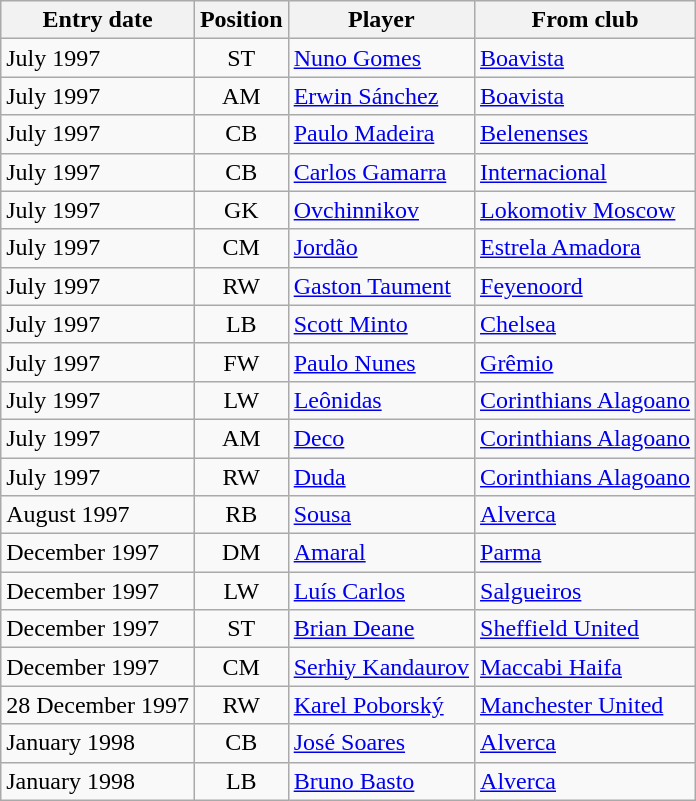<table class="wikitable">
<tr>
<th>Entry date</th>
<th>Position</th>
<th>Player</th>
<th>From club</th>
</tr>
<tr>
<td>July 1997</td>
<td style="text-align:center;">ST</td>
<td style="text-align:left;"><a href='#'>Nuno Gomes</a></td>
<td style="text-align:left;"><a href='#'>Boavista</a></td>
</tr>
<tr>
<td>July 1997</td>
<td style="text-align:center;">AM</td>
<td style="text-align:left;"><a href='#'>Erwin Sánchez</a></td>
<td style="text-align:left;"><a href='#'>Boavista</a></td>
</tr>
<tr>
<td>July 1997</td>
<td style="text-align:center;">CB</td>
<td style="text-align:left;"><a href='#'>Paulo Madeira</a></td>
<td style="text-align:left;"><a href='#'>Belenenses</a></td>
</tr>
<tr>
<td>July 1997</td>
<td style="text-align:center;">CB</td>
<td style="text-align:left;"><a href='#'>Carlos Gamarra</a></td>
<td style="text-align:left;"><a href='#'>Internacional</a></td>
</tr>
<tr>
<td>July 1997</td>
<td style="text-align:center;">GK</td>
<td style="text-align:left;"><a href='#'>Ovchinnikov</a></td>
<td style="text-align:left;"><a href='#'>Lokomotiv Moscow</a></td>
</tr>
<tr>
<td>July 1997</td>
<td style="text-align:center;">CM</td>
<td style="text-align:left;"><a href='#'>Jordão</a></td>
<td style="text-align:left;"><a href='#'>Estrela Amadora</a></td>
</tr>
<tr>
<td>July 1997</td>
<td style="text-align:center;">RW</td>
<td style="text-align:left;"><a href='#'>Gaston Taument</a></td>
<td style="text-align:left;"><a href='#'>Feyenoord</a></td>
</tr>
<tr>
<td>July 1997</td>
<td style="text-align:center;">LB</td>
<td style="text-align:left;"><a href='#'>Scott Minto</a></td>
<td style="text-align:left;"><a href='#'>Chelsea</a></td>
</tr>
<tr>
<td>July 1997</td>
<td style="text-align:center;">FW</td>
<td style="text-align:left;"><a href='#'>Paulo Nunes</a></td>
<td style="text-align:left;"><a href='#'>Grêmio</a></td>
</tr>
<tr>
<td>July 1997</td>
<td style="text-align:center;">LW</td>
<td style="text-align:left;"><a href='#'>Leônidas</a></td>
<td style="text-align:left;"><a href='#'>Corinthians Alagoano</a></td>
</tr>
<tr>
<td>July 1997</td>
<td style="text-align:center;">AM</td>
<td style="text-align:left;"><a href='#'>Deco</a></td>
<td style="text-align:left;"><a href='#'>Corinthians Alagoano</a></td>
</tr>
<tr>
<td>July 1997</td>
<td style="text-align:center;">RW</td>
<td style="text-align:left;"><a href='#'>Duda</a></td>
<td style="text-align:left;"><a href='#'>Corinthians Alagoano</a></td>
</tr>
<tr>
<td>August 1997</td>
<td style="text-align:center;">RB</td>
<td style="text-align:left;"><a href='#'>Sousa</a></td>
<td style="text-align:left;"><a href='#'>Alverca</a></td>
</tr>
<tr>
<td>December 1997</td>
<td style="text-align:center;">DM</td>
<td style="text-align:left;"><a href='#'>Amaral</a></td>
<td style="text-align:left;"><a href='#'>Parma</a></td>
</tr>
<tr>
<td>December 1997</td>
<td style="text-align:center;">LW</td>
<td style="text-align:left;"><a href='#'>Luís Carlos</a></td>
<td style="text-align:left;"><a href='#'>Salgueiros</a></td>
</tr>
<tr>
<td>December 1997</td>
<td style="text-align:center;">ST</td>
<td style="text-align:left;"><a href='#'>Brian Deane</a></td>
<td style="text-align:left;"><a href='#'>Sheffield United</a></td>
</tr>
<tr>
<td>December 1997</td>
<td style="text-align:center;">CM</td>
<td style="text-align:left;"><a href='#'>Serhiy Kandaurov</a></td>
<td style="text-align:left;"><a href='#'>Maccabi Haifa</a></td>
</tr>
<tr>
<td>28 December 1997</td>
<td style="text-align:center;">RW</td>
<td style="text-align:left;"><a href='#'>Karel Poborský</a></td>
<td style="text-align:left;"><a href='#'>Manchester United</a></td>
</tr>
<tr>
<td>January 1998</td>
<td style="text-align:center;">CB</td>
<td style="text-align:left;"><a href='#'>José Soares</a></td>
<td style="text-align:left;"><a href='#'>Alverca</a></td>
</tr>
<tr>
<td>January 1998</td>
<td style="text-align:center;">LB</td>
<td style="text-align:left;"><a href='#'>Bruno Basto</a></td>
<td style="text-align:left;"><a href='#'>Alverca</a></td>
</tr>
</table>
